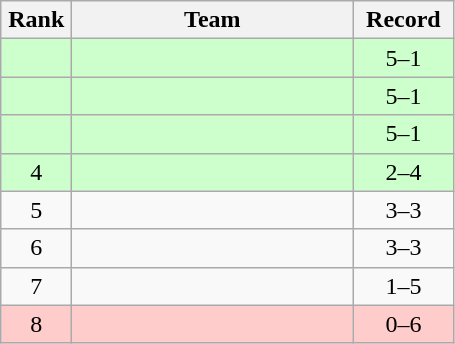<table class="wikitable" style="text-align: center;">
<tr>
<th width=40>Rank</th>
<th width=180>Team</th>
<th width=60>Record</th>
</tr>
<tr bgcolor=ccffcc>
<td></td>
<td align=left></td>
<td>5–1</td>
</tr>
<tr bgcolor=ccffcc>
<td></td>
<td align=left></td>
<td>5–1</td>
</tr>
<tr bgcolor=ccffcc>
<td></td>
<td align=left></td>
<td>5–1</td>
</tr>
<tr bgcolor=ccffcc>
<td>4</td>
<td align=left></td>
<td>2–4</td>
</tr>
<tr>
<td>5</td>
<td align=left></td>
<td>3–3</td>
</tr>
<tr>
<td>6</td>
<td align=left></td>
<td>3–3</td>
</tr>
<tr>
<td>7</td>
<td align=left></td>
<td>1–5</td>
</tr>
<tr bgcolor=ffcccc>
<td>8</td>
<td align=left></td>
<td>0–6</td>
</tr>
</table>
